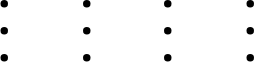<table>
<tr>
<td valign="top" width=20%><br><ul><li></li><li></li><li></li></ul></td>
<td valign="top" width=20%><br><ul><li></li><li></li><li></li></ul></td>
<td valign="top" width=20%><br><ul><li></li><li></li><li></li></ul></td>
<td valign="top" width=20%><br><ul><li></li><li></li><li></li></ul></td>
</tr>
</table>
